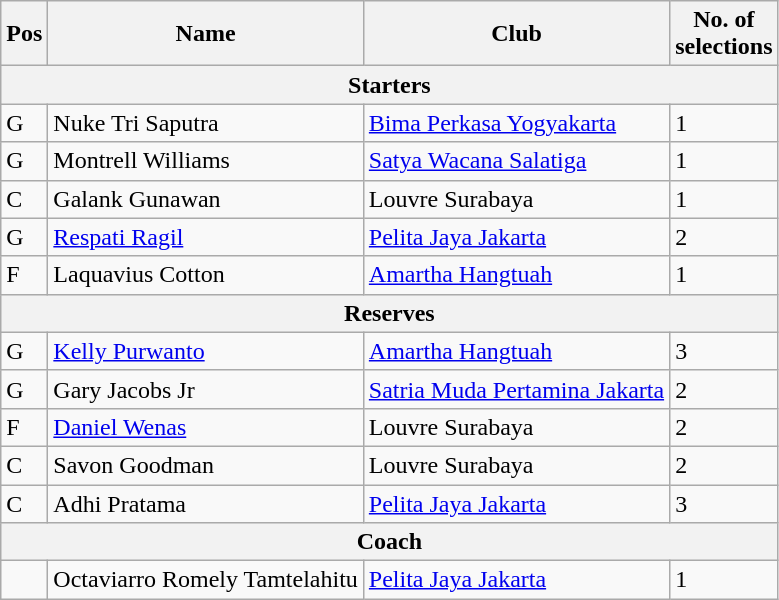<table class="wikitable">
<tr>
<th>Pos</th>
<th>Name</th>
<th>Club</th>
<th>No. of<br>selections</th>
</tr>
<tr>
<th colspan="4">Starters</th>
</tr>
<tr>
<td>G</td>
<td> Nuke Tri Saputra</td>
<td><a href='#'>Bima Perkasa Yogyakarta</a></td>
<td>1</td>
</tr>
<tr>
<td>G</td>
<td> Montrell Williams</td>
<td><a href='#'>Satya Wacana Salatiga</a></td>
<td>1</td>
</tr>
<tr>
<td>C</td>
<td> Galank Gunawan</td>
<td>Louvre Surabaya</td>
<td>1</td>
</tr>
<tr>
<td>G</td>
<td> <a href='#'>Respati Ragil</a></td>
<td><a href='#'>Pelita Jaya Jakarta</a></td>
<td>2</td>
</tr>
<tr>
<td>F</td>
<td> Laquavius Cotton</td>
<td><a href='#'>Amartha Hangtuah</a></td>
<td>1</td>
</tr>
<tr>
<th colspan="4">Reserves</th>
</tr>
<tr>
<td>G</td>
<td> <a href='#'>Kelly Purwanto</a></td>
<td><a href='#'>Amartha Hangtuah</a></td>
<td>3</td>
</tr>
<tr>
<td>G</td>
<td> Gary Jacobs Jr</td>
<td><a href='#'>Satria Muda Pertamina Jakarta</a></td>
<td>2</td>
</tr>
<tr>
<td>F</td>
<td> <a href='#'>Daniel Wenas</a></td>
<td>Louvre Surabaya</td>
<td>2</td>
</tr>
<tr>
<td>C</td>
<td> Savon Goodman</td>
<td>Louvre Surabaya</td>
<td>2</td>
</tr>
<tr>
<td>C</td>
<td> Adhi Pratama</td>
<td><a href='#'>Pelita Jaya Jakarta</a></td>
<td>3</td>
</tr>
<tr>
<th colspan="4">Coach</th>
</tr>
<tr>
<td></td>
<td> Octaviarro Romely Tamtelahitu</td>
<td><a href='#'>Pelita Jaya Jakarta</a></td>
<td>1</td>
</tr>
</table>
